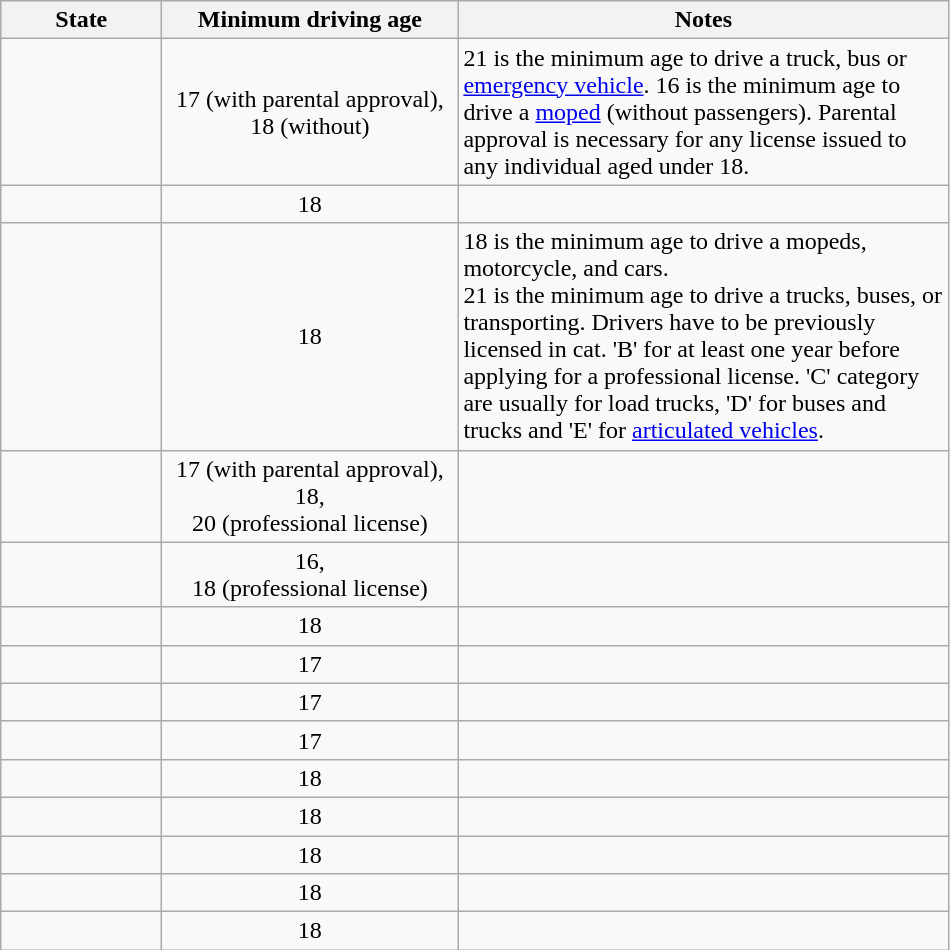<table class="wikitable sortable">
<tr>
<th width="100">State</th>
<th width="190">Minimum driving age</th>
<th width="320">Notes</th>
</tr>
<tr>
<td></td>
<td style="text-align:center;">17 (with parental approval),<br>18 (without)</td>
<td>21 is the minimum age to drive a truck, bus or <a href='#'>emergency vehicle</a>. 16 is the minimum age to drive a <a href='#'>moped</a> (without passengers). Parental approval is necessary for any license issued to any individual aged under 18.</td>
</tr>
<tr>
<td></td>
<td style="text-align:center;">18</td>
<td></td>
</tr>
<tr>
<td></td>
<td style="text-align:center;">18</td>
<td>18 is the minimum age to drive a mopeds, motorcycle, and cars.<br>21 is the minimum age to drive a trucks, buses, or transporting. Drivers have to be previously licensed in cat. 'B' for at least one year before applying for a professional license. 'C' category are usually for load trucks, 'D' for buses and trucks and 'E' for <a href='#'>articulated vehicles</a>.</td>
</tr>
<tr>
<td></td>
<td style="text-align:center;">17 (with parental approval),<br>18,<br>20 (professional license)</td>
<td></td>
</tr>
<tr>
<td></td>
<td style="text-align:center;">16,<br>18 (professional license)</td>
<td></td>
</tr>
<tr>
<td></td>
<td style="text-align:center;">18</td>
<td></td>
</tr>
<tr>
<td><em></em></td>
<td style="text-align:center;">17</td>
<td></td>
</tr>
<tr>
<td><em></em></td>
<td style="text-align:center;">17</td>
<td></td>
</tr>
<tr>
<td></td>
<td style="text-align:center;">17</td>
<td></td>
</tr>
<tr>
<td></td>
<td style="text-align:center;">18</td>
<td></td>
</tr>
<tr>
<td></td>
<td style="text-align:center;">18</td>
<td></td>
</tr>
<tr>
<td></td>
<td style="text-align:center;">18</td>
<td></td>
</tr>
<tr>
<td></td>
<td style="text-align:center;">18</td>
<td></td>
</tr>
<tr>
<td></td>
<td style="text-align:center;">18</td>
<td></td>
</tr>
</table>
